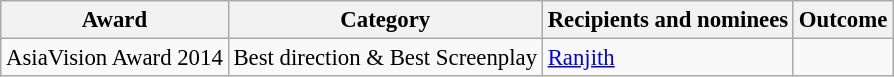<table class="wikitable" style="font-size: 95%;">
<tr>
<th>Award</th>
<th>Category</th>
<th>Recipients and nominees</th>
<th>Outcome</th>
</tr>
<tr>
<td>AsiaVision Award 2014</td>
<td>Best direction & Best Screenplay</td>
<td><a href='#'>Ranjith</a></td>
<td></td>
</tr>
</table>
